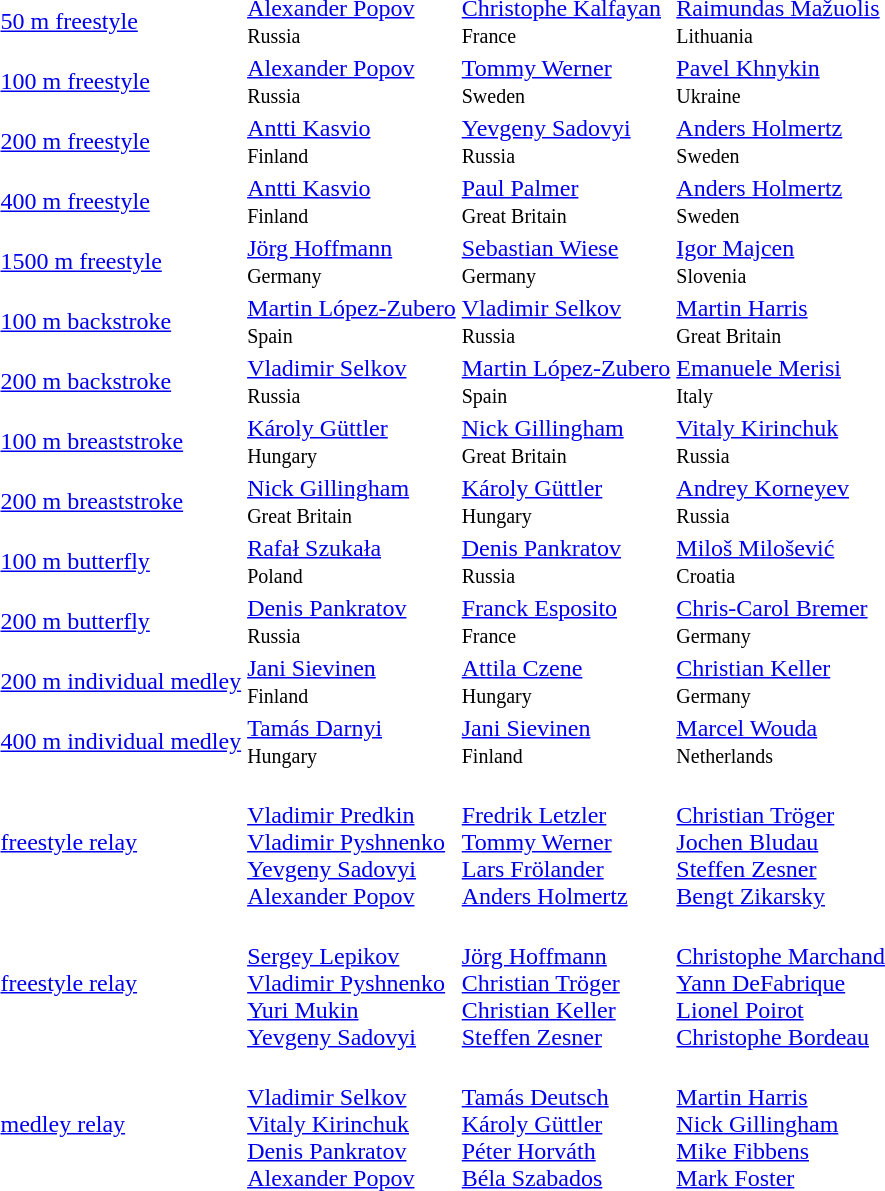<table>
<tr>
<td><a href='#'>50 m freestyle</a></td>
<td> <a href='#'>Alexander Popov</a><br><small>Russia</small></td>
<td> <a href='#'>Christophe Kalfayan</a><br><small>France</small></td>
<td> <a href='#'>Raimundas Mažuolis</a><br><small>Lithuania</small></td>
</tr>
<tr>
<td><a href='#'>100 m freestyle</a></td>
<td> <a href='#'>Alexander Popov</a><br><small>Russia</small></td>
<td> <a href='#'>Tommy Werner</a><br><small>Sweden</small></td>
<td> <a href='#'>Pavel Khnykin</a><br><small>Ukraine</small></td>
</tr>
<tr>
<td><a href='#'>200 m freestyle</a></td>
<td> <a href='#'>Antti Kasvio</a><br><small>Finland</small></td>
<td> <a href='#'>Yevgeny Sadovyi</a><br><small>Russia</small></td>
<td> <a href='#'>Anders Holmertz</a><br><small>Sweden</small></td>
</tr>
<tr>
<td><a href='#'>400 m freestyle</a></td>
<td> <a href='#'>Antti Kasvio</a><br><small>Finland</small></td>
<td> <a href='#'>Paul Palmer</a><br><small>Great Britain</small></td>
<td> <a href='#'>Anders Holmertz</a><br><small>Sweden</small></td>
</tr>
<tr>
<td><a href='#'>1500 m freestyle</a></td>
<td> <a href='#'>Jörg Hoffmann</a><br><small>Germany</small></td>
<td> <a href='#'>Sebastian Wiese</a><br><small>Germany</small></td>
<td> <a href='#'>Igor Majcen</a><br><small>Slovenia</small></td>
</tr>
<tr>
<td><a href='#'>100 m backstroke</a></td>
<td> <a href='#'>Martin López-Zubero</a><br><small>Spain</small></td>
<td> <a href='#'>Vladimir Selkov</a><br><small>Russia</small></td>
<td> <a href='#'>Martin Harris</a><br><small>Great Britain</small></td>
</tr>
<tr>
<td><a href='#'>200 m backstroke</a></td>
<td> <a href='#'>Vladimir Selkov</a><br><small>Russia</small></td>
<td> <a href='#'>Martin López-Zubero</a><br><small>Spain</small></td>
<td> <a href='#'>Emanuele Merisi</a><br><small>Italy</small></td>
</tr>
<tr>
<td><a href='#'>100 m breaststroke</a></td>
<td> <a href='#'>Károly Güttler</a><br><small>Hungary</small></td>
<td> <a href='#'>Nick Gillingham</a><br><small>Great Britain</small></td>
<td> <a href='#'>Vitaly Kirinchuk</a><br><small>Russia</small></td>
</tr>
<tr>
<td><a href='#'>200 m breaststroke</a></td>
<td> <a href='#'>Nick Gillingham</a><br><small>Great Britain</small></td>
<td> <a href='#'>Károly Güttler</a><br><small>Hungary</small></td>
<td> <a href='#'>Andrey Korneyev</a><br><small>Russia</small></td>
</tr>
<tr>
<td><a href='#'>100 m butterfly</a></td>
<td> <a href='#'>Rafał Szukała</a><br><small>Poland</small></td>
<td> <a href='#'>Denis Pankratov</a><br><small>Russia</small></td>
<td> <a href='#'>Miloš Milošević</a><br><small>Croatia</small></td>
</tr>
<tr>
<td><a href='#'>200 m butterfly</a></td>
<td> <a href='#'>Denis Pankratov</a><br><small>Russia</small></td>
<td> <a href='#'>Franck Esposito</a><br><small>France</small></td>
<td> <a href='#'>Chris-Carol Bremer</a><br><small>Germany</small></td>
</tr>
<tr>
<td><a href='#'>200 m individual medley</a></td>
<td> <a href='#'>Jani Sievinen</a><br><small>Finland</small></td>
<td> <a href='#'>Attila Czene</a><br><small>Hungary</small></td>
<td> <a href='#'>Christian Keller</a><br><small>Germany</small></td>
</tr>
<tr>
<td><a href='#'>400 m individual medley</a></td>
<td> <a href='#'>Tamás Darnyi</a><br><small>Hungary</small></td>
<td> <a href='#'>Jani Sievinen</a><br><small>Finland</small></td>
<td> <a href='#'>Marcel Wouda</a><br><small>Netherlands</small></td>
</tr>
<tr>
<td><a href='#'> freestyle relay</a></td>
<td><br> <a href='#'>Vladimir Predkin</a><br> <a href='#'>Vladimir Pyshnenko</a><br> <a href='#'>Yevgeny Sadovyi</a><br> <a href='#'>Alexander Popov</a></td>
<td><br> <a href='#'>Fredrik Letzler</a><br> <a href='#'>Tommy Werner</a><br> <a href='#'>Lars Frölander</a><br> <a href='#'>Anders Holmertz</a></td>
<td><br> <a href='#'>Christian Tröger</a><br> <a href='#'>Jochen Bludau</a><br> <a href='#'>Steffen Zesner</a><br> <a href='#'>Bengt Zikarsky</a></td>
</tr>
<tr>
<td><a href='#'> freestyle relay</a></td>
<td><br> <a href='#'>Sergey Lepikov</a><br> <a href='#'>Vladimir Pyshnenko</a><br> <a href='#'>Yuri Mukin</a><br> <a href='#'>Yevgeny Sadovyi</a></td>
<td><br> <a href='#'>Jörg Hoffmann</a><br> <a href='#'>Christian Tröger</a><br> <a href='#'>Christian Keller</a><br> <a href='#'>Steffen Zesner</a></td>
<td><br> <a href='#'>Christophe Marchand</a><br> <a href='#'>Yann DeFabrique</a><br> <a href='#'>Lionel Poirot</a><br> <a href='#'>Christophe Bordeau</a></td>
</tr>
<tr>
<td><a href='#'> medley relay</a></td>
<td><br> <a href='#'>Vladimir Selkov</a><br> <a href='#'>Vitaly Kirinchuk</a><br> <a href='#'>Denis Pankratov</a><br> <a href='#'>Alexander Popov</a></td>
<td><br> <a href='#'>Tamás Deutsch</a><br> <a href='#'>Károly Güttler</a><br> <a href='#'>Péter Horváth</a><br> <a href='#'>Béla Szabados</a></td>
<td><br> <a href='#'>Martin Harris</a><br> <a href='#'>Nick Gillingham</a><br> <a href='#'>Mike Fibbens</a><br> <a href='#'>Mark Foster</a></td>
</tr>
</table>
